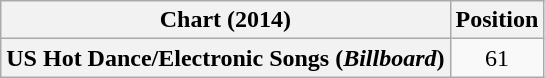<table class="wikitable sortable plainrowheaders" style="text-align:center">
<tr>
<th scope="col">Chart (2014)</th>
<th scope="col">Position</th>
</tr>
<tr>
<th scope="row">US Hot Dance/Electronic Songs (<em>Billboard</em>)</th>
<td>61</td>
</tr>
</table>
